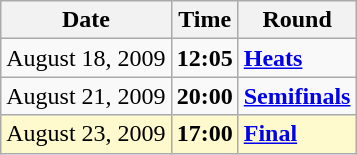<table class="wikitable">
<tr>
<th>Date</th>
<th>Time</th>
<th>Round</th>
</tr>
<tr>
<td>August 18, 2009</td>
<td><strong>12:05</strong></td>
<td><strong><a href='#'>Heats</a></strong></td>
</tr>
<tr>
<td>August 21, 2009</td>
<td><strong>20:00</strong></td>
<td><strong><a href='#'>Semifinals</a></strong></td>
</tr>
<tr style=background:lemonchiffon>
<td>August 23, 2009</td>
<td><strong>17:00</strong></td>
<td><strong><a href='#'>Final</a></strong></td>
</tr>
</table>
